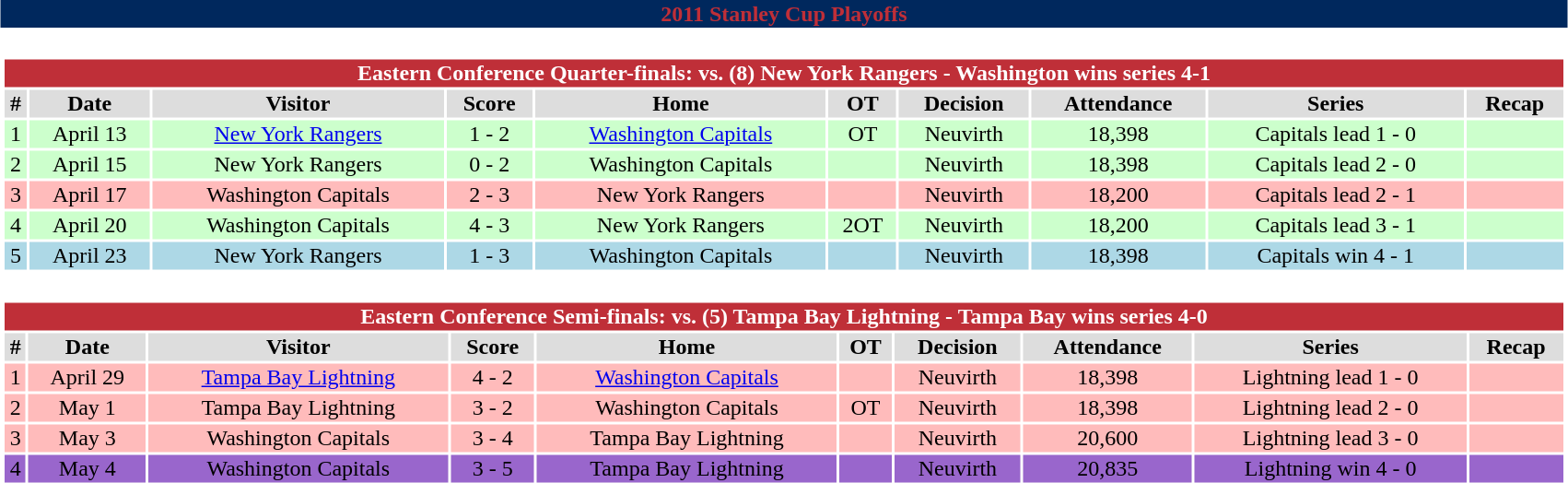<table class="toccolours" width=90% style="clear:both; margin:1.5em auto; text-align:center;">
<tr>
<th colspan=10 style="background:#00285D; color: #BF2F38;">2011 Stanley Cup Playoffs</th>
</tr>
<tr>
<td colspan=10><br><table class="toccolours collapsible collapsed" width=100%>
<tr>
<th colspan=10; style="background:#BF2F38; color:white;">Eastern Conference Quarter-finals: vs. (8) New York Rangers - Washington wins series 4-1</th>
</tr>
<tr align="center"  bgcolor="#dddddd">
<td><strong>#</strong></td>
<td><strong>Date</strong></td>
<td><strong>Visitor</strong></td>
<td><strong>Score</strong></td>
<td><strong>Home</strong></td>
<td><strong>OT</strong></td>
<td><strong>Decision</strong></td>
<td><strong>Attendance</strong></td>
<td><strong>Series</strong></td>
<td><strong>Recap</strong></td>
</tr>
<tr align=center bgcolor="ccffcc">
<td>1</td>
<td>April 13</td>
<td><a href='#'>New York Rangers</a></td>
<td>1 - 2</td>
<td><a href='#'>Washington Capitals</a></td>
<td>OT</td>
<td>Neuvirth</td>
<td>18,398</td>
<td>Capitals lead 1 - 0</td>
<td></td>
</tr>
<tr align=center bgcolor="ccffcc">
<td>2</td>
<td>April 15</td>
<td>New York Rangers</td>
<td>0 - 2</td>
<td>Washington Capitals</td>
<td></td>
<td>Neuvirth</td>
<td>18,398</td>
<td>Capitals lead 2 - 0</td>
<td></td>
</tr>
<tr align=center bgcolor="ffbbbb">
<td>3</td>
<td>April 17</td>
<td>Washington Capitals</td>
<td>2 - 3</td>
<td>New York Rangers</td>
<td></td>
<td>Neuvirth</td>
<td>18,200</td>
<td>Capitals lead 2 - 1</td>
<td></td>
</tr>
<tr align=center bgcolor="ccffcc">
<td>4</td>
<td>April 20</td>
<td>Washington Capitals</td>
<td>4 - 3</td>
<td>New York Rangers</td>
<td>2OT</td>
<td>Neuvirth</td>
<td>18,200</td>
<td>Capitals lead 3 - 1</td>
<td></td>
</tr>
<tr align=center bgcolor=lightblue>
<td>5</td>
<td>April 23</td>
<td>New York Rangers</td>
<td>1 - 3</td>
<td>Washington Capitals</td>
<td></td>
<td>Neuvirth</td>
<td>18,398</td>
<td>Capitals win 4 - 1</td>
<td></td>
</tr>
<tr align=center bgcolor="ccffcc">
</tr>
</table>
<br><table class="toccolours collapsible collapsed" width=100%>
<tr>
<th colspan=10; style="background:#BF2F38; color:white;">Eastern Conference Semi-finals: vs. (5) Tampa Bay Lightning - Tampa Bay wins series 4-0</th>
</tr>
<tr align="center"  bgcolor="#dddddd">
<td><strong>#</strong></td>
<td><strong>Date</strong></td>
<td><strong>Visitor</strong></td>
<td><strong>Score</strong></td>
<td><strong>Home</strong></td>
<td><strong>OT</strong></td>
<td><strong>Decision</strong></td>
<td><strong>Attendance</strong></td>
<td><strong>Series</strong></td>
<td><strong>Recap</strong></td>
</tr>
<tr align=center bgcolor="ffbbbb">
<td>1</td>
<td>April 29</td>
<td><a href='#'>Tampa Bay Lightning</a></td>
<td>4 - 2</td>
<td><a href='#'>Washington Capitals</a></td>
<td></td>
<td>Neuvirth</td>
<td>18,398</td>
<td>Lightning lead 1 - 0</td>
<td></td>
</tr>
<tr align=center bgcolor="ffbbbb">
<td>2</td>
<td>May 1</td>
<td>Tampa Bay Lightning</td>
<td>3 - 2</td>
<td>Washington Capitals</td>
<td>OT</td>
<td>Neuvirth</td>
<td>18,398</td>
<td>Lightning lead 2 - 0</td>
<td></td>
</tr>
<tr align=center bgcolor="ffbbbb">
<td>3</td>
<td>May 3</td>
<td>Washington Capitals</td>
<td>3 - 4</td>
<td>Tampa Bay Lightning</td>
<td></td>
<td>Neuvirth</td>
<td>20,600</td>
<td>Lightning lead 3 - 0</td>
<td></td>
</tr>
<tr align=center bgcolor="9966cc">
<td>4</td>
<td>May 4</td>
<td>Washington Capitals</td>
<td>3 - 5</td>
<td>Tampa Bay Lightning</td>
<td></td>
<td>Neuvirth</td>
<td>20,835</td>
<td>Lightning win 4 - 0</td>
<td></td>
</tr>
</table>
</td>
</tr>
</table>
